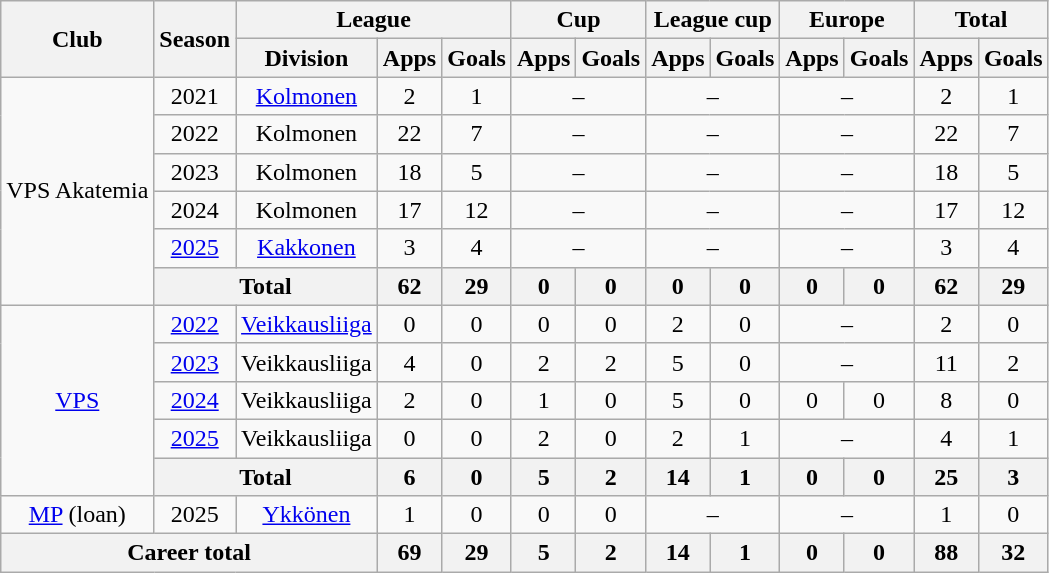<table class="wikitable" style="text-align:center">
<tr>
<th rowspan="2">Club</th>
<th rowspan="2">Season</th>
<th colspan="3">League</th>
<th colspan="2">Cup</th>
<th colspan="2">League cup</th>
<th colspan="2">Europe</th>
<th colspan="2">Total</th>
</tr>
<tr>
<th>Division</th>
<th>Apps</th>
<th>Goals</th>
<th>Apps</th>
<th>Goals</th>
<th>Apps</th>
<th>Goals</th>
<th>Apps</th>
<th>Goals</th>
<th>Apps</th>
<th>Goals</th>
</tr>
<tr>
<td rowspan=6>VPS Akatemia</td>
<td>2021</td>
<td><a href='#'>Kolmonen</a></td>
<td>2</td>
<td>1</td>
<td colspan=2>–</td>
<td colspan=2>–</td>
<td colspan=2>–</td>
<td>2</td>
<td>1</td>
</tr>
<tr>
<td>2022</td>
<td>Kolmonen</td>
<td>22</td>
<td>7</td>
<td colspan=2>–</td>
<td colspan=2>–</td>
<td colspan=2>–</td>
<td>22</td>
<td>7</td>
</tr>
<tr>
<td>2023</td>
<td>Kolmonen</td>
<td>18</td>
<td>5</td>
<td colspan=2>–</td>
<td colspan=2>–</td>
<td colspan=2>–</td>
<td>18</td>
<td>5</td>
</tr>
<tr>
<td>2024</td>
<td>Kolmonen</td>
<td>17</td>
<td>12</td>
<td colspan=2>–</td>
<td colspan=2>–</td>
<td colspan=2>–</td>
<td>17</td>
<td>12</td>
</tr>
<tr>
<td><a href='#'>2025</a></td>
<td><a href='#'>Kakkonen</a></td>
<td>3</td>
<td>4</td>
<td colspan=2>–</td>
<td colspan=2>–</td>
<td colspan=2>–</td>
<td>3</td>
<td>4</td>
</tr>
<tr>
<th colspan=2>Total</th>
<th>62</th>
<th>29</th>
<th>0</th>
<th>0</th>
<th>0</th>
<th>0</th>
<th>0</th>
<th>0</th>
<th>62</th>
<th>29</th>
</tr>
<tr>
<td rowspan=5><a href='#'>VPS</a></td>
<td><a href='#'>2022</a></td>
<td><a href='#'>Veikkausliiga</a></td>
<td>0</td>
<td>0</td>
<td>0</td>
<td>0</td>
<td>2</td>
<td>0</td>
<td colspan=2>–</td>
<td>2</td>
<td>0</td>
</tr>
<tr>
<td><a href='#'>2023</a></td>
<td>Veikkausliiga</td>
<td>4</td>
<td>0</td>
<td>2</td>
<td>2</td>
<td>5</td>
<td>0</td>
<td colspan=2>–</td>
<td>11</td>
<td>2</td>
</tr>
<tr>
<td><a href='#'>2024</a></td>
<td>Veikkausliiga</td>
<td>2</td>
<td>0</td>
<td>1</td>
<td>0</td>
<td>5</td>
<td>0</td>
<td>0</td>
<td>0</td>
<td>8</td>
<td>0</td>
</tr>
<tr>
<td><a href='#'>2025</a></td>
<td>Veikkausliiga</td>
<td>0</td>
<td>0</td>
<td>2</td>
<td>0</td>
<td>2</td>
<td>1</td>
<td colspan=2>–</td>
<td>4</td>
<td>1</td>
</tr>
<tr>
<th colspan=2>Total</th>
<th>6</th>
<th>0</th>
<th>5</th>
<th>2</th>
<th>14</th>
<th>1</th>
<th>0</th>
<th>0</th>
<th>25</th>
<th>3</th>
</tr>
<tr>
<td><a href='#'>MP</a> (loan)</td>
<td>2025</td>
<td><a href='#'>Ykkönen</a></td>
<td>1</td>
<td>0</td>
<td>0</td>
<td>0</td>
<td colspan=2>–</td>
<td colspan=2>–</td>
<td>1</td>
<td>0</td>
</tr>
<tr>
<th colspan="3">Career total</th>
<th>69</th>
<th>29</th>
<th>5</th>
<th>2</th>
<th>14</th>
<th>1</th>
<th>0</th>
<th>0</th>
<th>88</th>
<th>32</th>
</tr>
</table>
